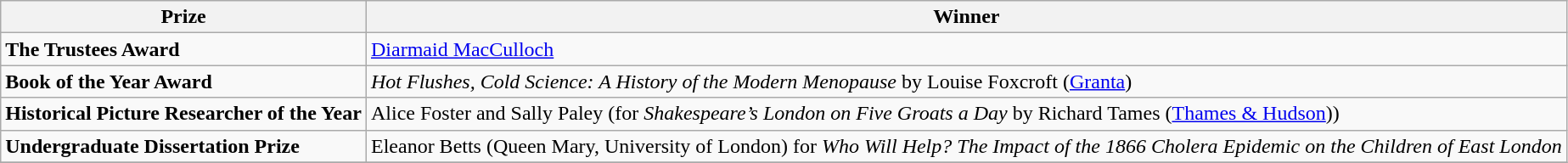<table class="wikitable">
<tr>
<th>Prize</th>
<th>Winner</th>
</tr>
<tr>
<td><strong>The Trustees Award</strong></td>
<td><a href='#'>Diarmaid MacCulloch</a></td>
</tr>
<tr>
<td><strong>Book of the Year Award</strong></td>
<td><em>Hot Flushes, Cold Science: A History of the Modern Menopause</em> by Louise Foxcroft (<a href='#'>Granta</a>)</td>
</tr>
<tr>
<td><strong>Historical Picture Researcher of the Year</strong></td>
<td>Alice Foster and Sally Paley (for <em>Shakespeare’s London on Five Groats a Day</em> by Richard Tames (<a href='#'>Thames & Hudson</a>))</td>
</tr>
<tr>
<td><strong>Undergraduate Dissertation Prize</strong></td>
<td>Eleanor Betts (Queen Mary, University of London) for <em>Who Will Help? The Impact of the 1866 Cholera Epidemic on the Children of East London</em></td>
</tr>
<tr>
</tr>
</table>
